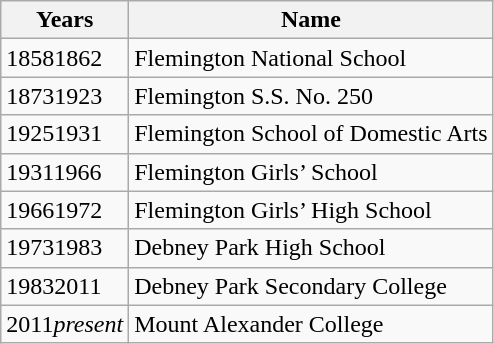<table class="wikitable">
<tr>
<th>Years</th>
<th>Name</th>
</tr>
<tr>
<td>18581862</td>
<td>Flemington National School</td>
</tr>
<tr>
<td>18731923</td>
<td>Flemington S.S. No. 250</td>
</tr>
<tr>
<td>19251931</td>
<td>Flemington School of Domestic Arts</td>
</tr>
<tr>
<td>19311966</td>
<td>Flemington Girls’ School</td>
</tr>
<tr>
<td>19661972</td>
<td>Flemington Girls’ High School</td>
</tr>
<tr>
<td>19731983</td>
<td>Debney Park High School</td>
</tr>
<tr>
<td>19832011</td>
<td>Debney Park Secondary College</td>
</tr>
<tr>
<td>2011<em>present</em></td>
<td>Mount Alexander College</td>
</tr>
</table>
